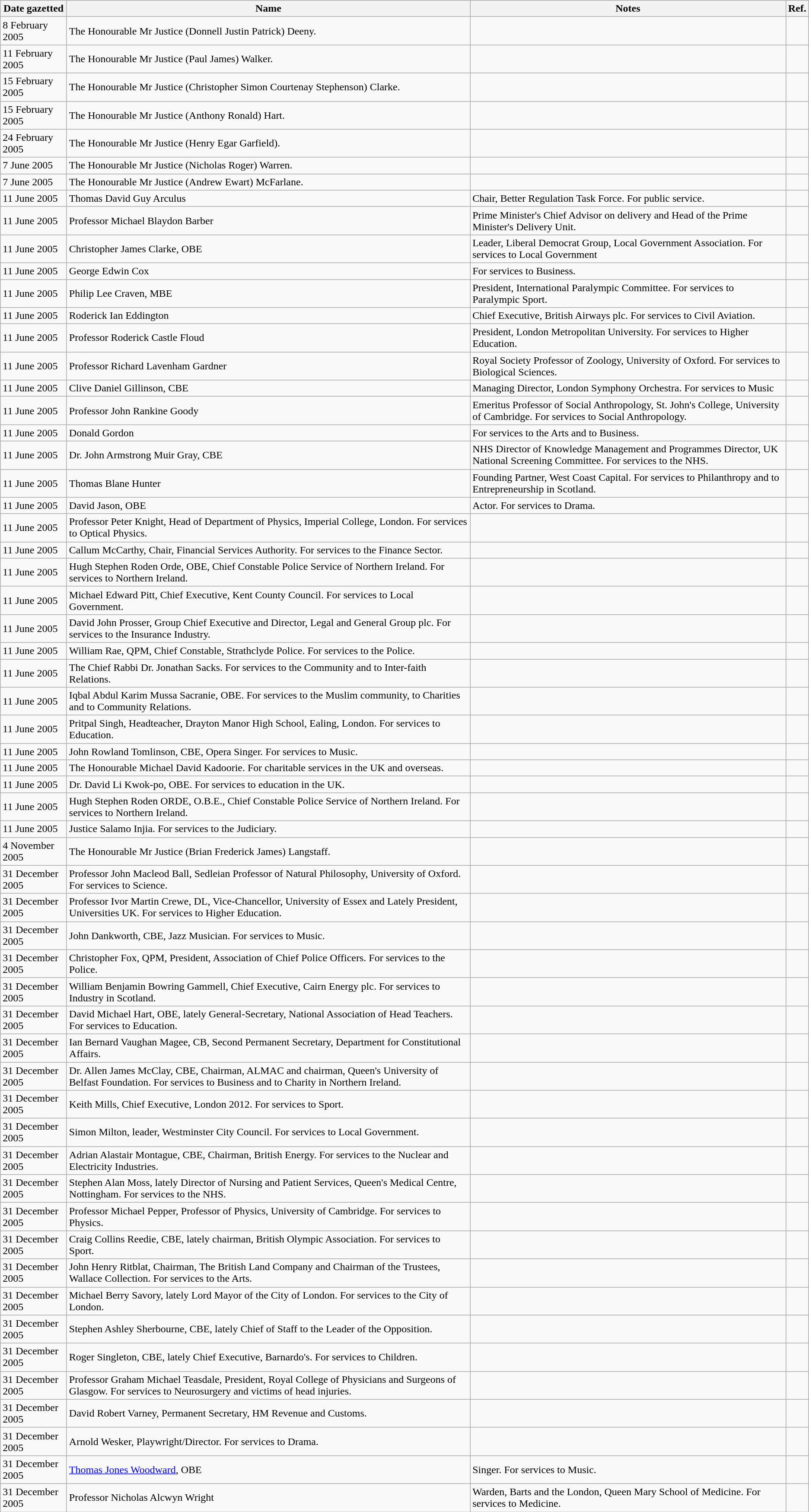<table class="wikitable">
<tr>
<th>Date gazetted</th>
<th>Name</th>
<th>Notes</th>
<th>Ref.</th>
</tr>
<tr>
<td>8 February 2005</td>
<td>The Honourable Mr Justice (Donnell Justin Patrick) Deeny.</td>
<td></td>
<td></td>
</tr>
<tr>
<td>11 February 2005</td>
<td>The Honourable Mr Justice (Paul James) Walker.</td>
<td></td>
<td></td>
</tr>
<tr>
<td>15 February 2005</td>
<td>The Honourable Mr Justice (Christopher Simon Courtenay Stephenson) Clarke.</td>
<td></td>
<td></td>
</tr>
<tr>
<td>15 February 2005</td>
<td>The Honourable Mr Justice (Anthony Ronald) Hart.</td>
<td></td>
<td></td>
</tr>
<tr>
<td>24 February 2005</td>
<td>The Honourable Mr Justice (Henry Egar Garfield).</td>
<td></td>
<td></td>
</tr>
<tr>
<td>7 June 2005</td>
<td>The Honourable Mr Justice (Nicholas Roger) Warren.</td>
<td></td>
<td></td>
</tr>
<tr>
<td>7 June 2005</td>
<td>The Honourable Mr Justice (Andrew Ewart) McFarlane.</td>
<td></td>
<td></td>
</tr>
<tr>
<td>11 June 2005</td>
<td>Thomas David Guy Arculus</td>
<td>Chair, Better Regulation Task Force. For public service.</td>
<td></td>
</tr>
<tr>
<td>11 June 2005</td>
<td>Professor Michael Blaydon Barber</td>
<td>Prime Minister's Chief Advisor on delivery and Head of the Prime Minister's Delivery Unit.</td>
<td></td>
</tr>
<tr>
<td>11 June 2005</td>
<td>Christopher James Clarke, OBE</td>
<td>Leader, Liberal Democrat Group, Local Government Association. For services to Local Government</td>
<td></td>
</tr>
<tr>
<td>11 June 2005</td>
<td>George Edwin Cox</td>
<td>For services to Business.</td>
<td></td>
</tr>
<tr>
<td>11 June 2005</td>
<td>Philip Lee Craven, MBE</td>
<td>President, International Paralympic Committee. For services to Paralympic Sport.</td>
<td></td>
</tr>
<tr>
<td>11 June 2005</td>
<td>Roderick Ian Eddington</td>
<td>Chief Executive, British Airways plc. For services to Civil Aviation.</td>
<td></td>
</tr>
<tr>
<td>11 June 2005</td>
<td>Professor Roderick Castle Floud</td>
<td>President, London Metropolitan University. For services to Higher Education.</td>
<td></td>
</tr>
<tr>
<td>11 June 2005</td>
<td>Professor Richard Lavenham Gardner</td>
<td>Royal Society Professor of Zoology, University of Oxford. For services to Biological Sciences.</td>
<td></td>
</tr>
<tr>
<td>11 June 2005</td>
<td>Clive Daniel Gillinson, CBE</td>
<td>Managing Director, London Symphony Orchestra. For services to Music</td>
<td></td>
</tr>
<tr>
<td>11 June 2005</td>
<td>Professor John Rankine Goody</td>
<td>Emeritus Professor of Social Anthropology, St. John's College, University of Cambridge. For services to Social Anthropology.</td>
<td></td>
</tr>
<tr>
<td>11 June 2005</td>
<td>Donald Gordon</td>
<td>For services to the Arts and to Business.</td>
<td></td>
</tr>
<tr>
<td>11 June 2005</td>
<td>Dr. John Armstrong Muir Gray, CBE</td>
<td>NHS Director of Knowledge Management and Programmes Director, UK National Screening Committee. For services to the NHS.</td>
<td></td>
</tr>
<tr>
<td>11 June 2005</td>
<td>Thomas Blane Hunter</td>
<td>Founding Partner, West Coast Capital. For services to Philanthropy and to Entrepreneurship in Scotland.</td>
<td></td>
</tr>
<tr>
<td>11 June 2005</td>
<td>David Jason, OBE</td>
<td>Actor. For services to Drama.</td>
<td></td>
</tr>
<tr>
<td>11 June 2005</td>
<td>Professor Peter Knight, Head of Department of Physics, Imperial College, London. For services to Optical Physics.</td>
<td></td>
<td></td>
</tr>
<tr>
<td>11 June 2005</td>
<td>Callum McCarthy, Chair, Financial Services Authority. For services to the Finance Sector.</td>
<td></td>
<td></td>
</tr>
<tr>
<td>11 June 2005</td>
<td>Hugh Stephen Roden Orde, OBE, Chief Constable Police Service of Northern Ireland. For services to Northern Ireland.</td>
<td></td>
<td></td>
</tr>
<tr>
<td>11 June 2005</td>
<td>Michael Edward Pitt, Chief Executive, Kent County Council. For services to Local Government.</td>
<td></td>
<td></td>
</tr>
<tr>
<td>11 June 2005</td>
<td>David John Prosser, Group Chief Executive and Director, Legal and General Group plc. For services to the Insurance Industry.</td>
<td></td>
<td></td>
</tr>
<tr>
<td>11 June 2005</td>
<td>William Rae, QPM, Chief Constable, Strathclyde Police. For services to the Police.</td>
<td></td>
<td></td>
</tr>
<tr>
<td>11 June 2005</td>
<td>The Chief Rabbi Dr. Jonathan Sacks. For services to the Community and to Inter-faith Relations.</td>
<td></td>
<td></td>
</tr>
<tr>
<td>11 June 2005</td>
<td>Iqbal Abdul Karim Mussa Sacranie, OBE. For services to the Muslim community, to Charities and to Community Relations.</td>
<td></td>
<td></td>
</tr>
<tr>
<td>11 June 2005</td>
<td>Pritpal Singh, Headteacher, Drayton Manor High School, Ealing, London. For services to Education.</td>
<td></td>
<td></td>
</tr>
<tr>
<td>11 June 2005</td>
<td>John Rowland Tomlinson, CBE, Opera Singer. For services to Music.</td>
<td></td>
<td></td>
</tr>
<tr>
<td>11 June 2005</td>
<td>The Honourable Michael David Kadoorie. For charitable services in the UK and overseas.</td>
<td></td>
<td></td>
</tr>
<tr>
<td>11 June 2005</td>
<td>Dr. David Li Kwok-po, OBE. For services to education in the UK.</td>
<td></td>
<td></td>
</tr>
<tr>
<td>11 June 2005</td>
<td>Hugh Stephen Roden ORDE, O.B.E., Chief Constable Police Service of Northern Ireland. For services to Northern Ireland.</td>
<td></td>
<td></td>
</tr>
<tr>
<td>11 June 2005</td>
<td>Justice Salamo Injia. For services to the Judiciary.</td>
<td></td>
<td></td>
</tr>
<tr>
<td>4 November 2005</td>
<td>The Honourable Mr Justice (Brian Frederick James) Langstaff.</td>
<td></td>
<td></td>
</tr>
<tr>
<td>31 December 2005</td>
<td>Professor John Macleod Ball, Sedleian Professor of Natural Philosophy, University of Oxford. For services to Science.</td>
<td></td>
<td></td>
</tr>
<tr>
<td>31 December 2005</td>
<td>Professor Ivor Martin Crewe, DL, Vice-Chancellor, University of Essex and Lately President, Universities UK. For services to Higher Education.</td>
<td></td>
<td></td>
</tr>
<tr>
<td>31 December 2005</td>
<td>John Dankworth, CBE, Jazz Musician. For services to Music.</td>
<td></td>
<td></td>
</tr>
<tr>
<td>31 December 2005</td>
<td>Christopher Fox, QPM, President, Association of Chief Police Officers. For services to the Police.</td>
<td></td>
<td></td>
</tr>
<tr>
<td>31 December 2005</td>
<td>William Benjamin Bowring Gammell, Chief Executive, Cairn Energy plc. For services to Industry in Scotland.</td>
<td></td>
<td></td>
</tr>
<tr>
<td>31 December 2005</td>
<td>David Michael Hart, OBE, lately General-Secretary, National Association of Head Teachers. For services to Education.</td>
<td></td>
<td></td>
</tr>
<tr>
<td>31 December 2005</td>
<td>Ian Bernard Vaughan Magee, CB, Second Permanent Secretary, Department for Constitutional Affairs.</td>
<td></td>
<td></td>
</tr>
<tr>
<td>31 December 2005</td>
<td>Dr. Allen James McClay, CBE, Chairman, ALMAC and chairman, Queen's University of Belfast Foundation. For services to Business and to Charity in Northern Ireland.</td>
<td></td>
<td></td>
</tr>
<tr>
<td>31 December 2005</td>
<td>Keith Mills, Chief Executive, London 2012. For services to Sport.</td>
<td></td>
<td></td>
</tr>
<tr>
<td>31 December 2005</td>
<td>Simon Milton, leader, Westminster City Council. For services to Local Government.</td>
<td></td>
<td></td>
</tr>
<tr>
<td>31 December 2005</td>
<td>Adrian Alastair Montague, CBE, Chairman, British Energy. For services to the Nuclear and Electricity Industries.</td>
<td></td>
<td></td>
</tr>
<tr>
<td>31 December 2005</td>
<td>Stephen Alan Moss, lately Director of Nursing and Patient Services, Queen's Medical Centre, Nottingham. For services to the NHS.</td>
<td></td>
<td></td>
</tr>
<tr>
<td>31 December 2005</td>
<td>Professor Michael Pepper, Professor of Physics, University of Cambridge. For services to Physics.</td>
<td></td>
<td></td>
</tr>
<tr>
<td>31 December 2005</td>
<td>Craig Collins Reedie, CBE, lately chairman, British Olympic Association. For services to Sport.</td>
<td></td>
<td></td>
</tr>
<tr>
<td>31 December 2005</td>
<td>John Henry Ritblat, Chairman, The British Land Company and Chairman of the Trustees, Wallace Collection. For services to the Arts.</td>
<td></td>
<td></td>
</tr>
<tr>
<td>31 December 2005</td>
<td>Michael Berry Savory, lately Lord Mayor of the City of London. For services to the City of London.</td>
<td></td>
<td></td>
</tr>
<tr>
<td>31 December 2005</td>
<td>Stephen Ashley Sherbourne, CBE, lately Chief of Staff to the Leader of the Opposition.</td>
<td></td>
<td></td>
</tr>
<tr>
<td>31 December 2005</td>
<td>Roger Singleton, CBE, lately Chief Executive, Barnardo's. For services to Children.</td>
<td></td>
<td></td>
</tr>
<tr>
<td>31 December 2005</td>
<td>Professor Graham Michael Teasdale, President, Royal College of Physicians and Surgeons of Glasgow. For services to Neurosurgery and victims of head injuries.</td>
<td></td>
<td></td>
</tr>
<tr>
<td>31 December 2005</td>
<td>David Robert Varney, Permanent Secretary, HM Revenue and Customs.</td>
<td></td>
<td></td>
</tr>
<tr>
<td>31 December 2005</td>
<td>Arnold Wesker, Playwright/Director. For services to Drama.</td>
<td></td>
<td></td>
</tr>
<tr>
<td>31 December 2005</td>
<td><a href='#'>Thomas Jones Woodward</a>, OBE</td>
<td>Singer. For services to Music.</td>
<td></td>
</tr>
<tr>
<td>31 December 2005</td>
<td>Professor Nicholas Alcwyn Wright</td>
<td>Warden, Barts and the London, Queen Mary School of Medicine. For services to Medicine.</td>
<td></td>
</tr>
</table>
